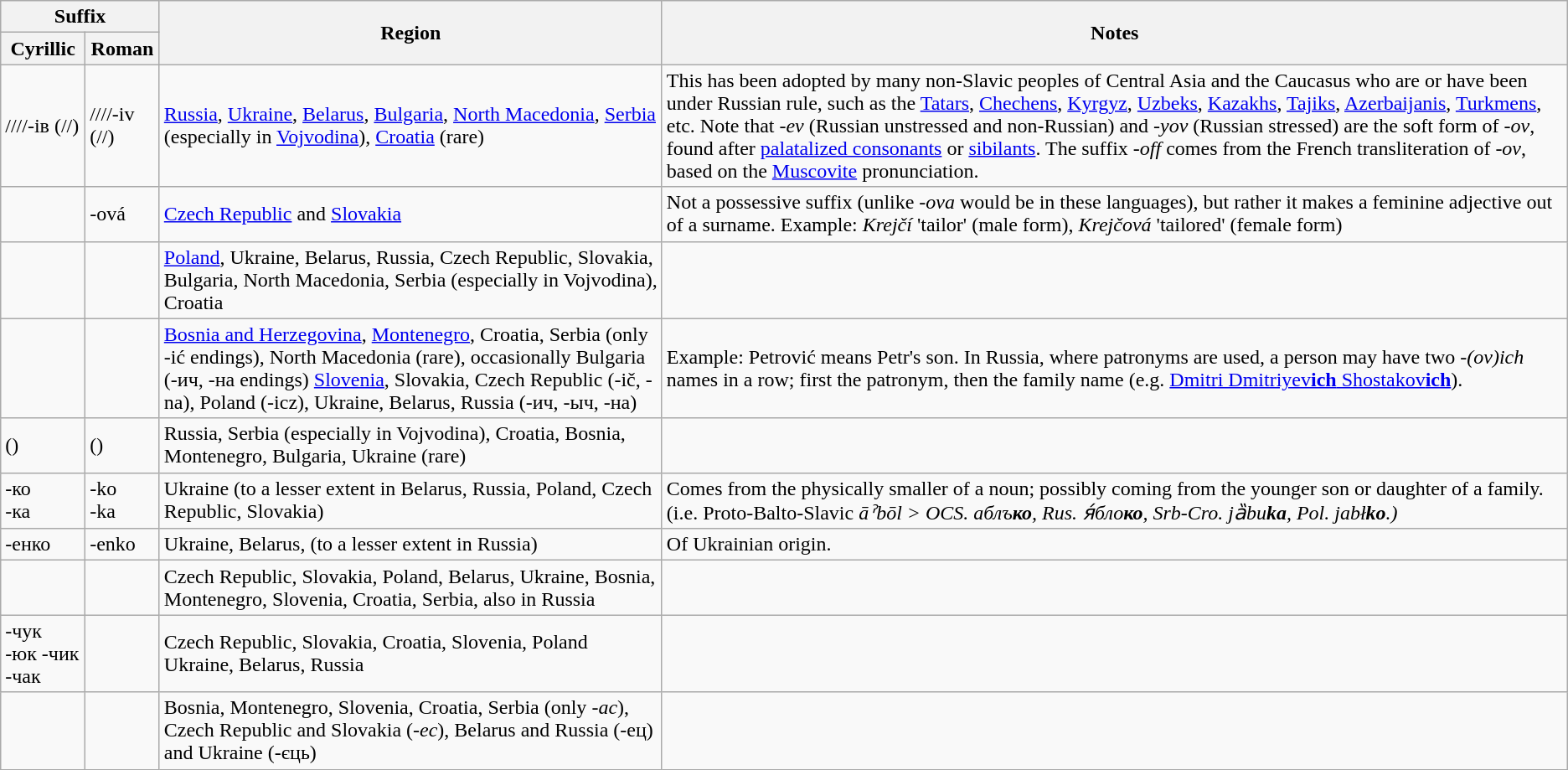<table class="wikitable">
<tr>
<th colspan="2">Suffix</th>
<th rowspan="2">Region</th>
<th rowspan="2">Notes</th>
</tr>
<tr>
<th>Cyrillic</th>
<th>Roman</th>
</tr>
<tr>
<td>////-ів (//)</td>
<td>////-iv (//)</td>
<td><a href='#'>Russia</a>, <a href='#'>Ukraine</a>, <a href='#'>Belarus</a>, <a href='#'>Bulgaria</a>, <a href='#'>North Macedonia</a>, <a href='#'>Serbia</a> (especially in <a href='#'>Vojvodina</a>), <a href='#'>Croatia</a> (rare)</td>
<td>This has been adopted by many non-Slavic peoples of Central Asia and the Caucasus who are or have been under Russian rule, such as the <a href='#'>Tatars</a>, <a href='#'>Chechens</a>, <a href='#'>Kyrgyz</a>, <a href='#'>Uzbeks</a>, <a href='#'>Kazakhs</a>, <a href='#'>Tajiks</a>, <a href='#'>Azerbaijanis</a>, <a href='#'>Turkmens</a>, etc. Note that <em>-ev</em> (Russian unstressed and non-Russian) and <em>-yov</em> (Russian stressed) are the soft form of <em>-ov</em>, found after <a href='#'>palatalized consonants</a> or <a href='#'>sibilants</a>. The suffix <em>-off</em> comes from the French transliteration of <em>-ov</em>, based on the <a href='#'>Muscovite</a> pronunciation.</td>
</tr>
<tr>
<td></td>
<td>-ová</td>
<td><a href='#'>Czech Republic</a> and <a href='#'>Slovakia</a></td>
<td>Not a possessive suffix (unlike <em>-ova</em> would be in these languages), but rather it makes a feminine adjective out of a surname. Example: <em>Krejčí</em> 'tailor' (male form), <em>Krejčová</em> 'tailored' (female form)</td>
</tr>
<tr>
<td></td>
<td></td>
<td><a href='#'>Poland</a>, Ukraine, Belarus, Russia, Czech Republic, Slovakia, Bulgaria, North Macedonia, Serbia (especially in Vojvodina), Croatia</td>
<td></td>
</tr>
<tr>
<td></td>
<td></td>
<td><a href='#'>Bosnia and Herzegovina</a>, <a href='#'>Montenegro</a>, Croatia, Serbia (only -ić endings), North Macedonia (rare), occasionally Bulgaria (-ич, -на endings) <a href='#'>Slovenia</a>, Slovakia, Czech Republic (-ič, -na), Poland (-icz), Ukraine, Belarus, Russia (-ич, -ыч, -на)</td>
<td>Example: Petrović means Petr's son. In Russia, where patronyms are used, a person may have two <em>-(ov)ich</em> names in a row; first the patronym, then the family name (e.g. <a href='#'>Dmitri Dmitriyev<strong>ich</strong> Shostakov<strong>ich</strong></a>).</td>
</tr>
<tr>
<td> ()</td>
<td> ()</td>
<td>Russia, Serbia (especially in Vojvodina), Croatia, Bosnia, Montenegro, Bulgaria, Ukraine (rare)</td>
<td></td>
</tr>
<tr>
<td>-ко<br>-ка</td>
<td>-ko<br>-ka</td>
<td>Ukraine (to a lesser extent in Belarus, Russia, Poland, Czech Republic, Slovakia)</td>
<td>Comes from the physically smaller of a noun; possibly coming from the younger son or daughter of a family. (i.e. Proto-Balto-Slavic <em>āˀbōl > OCS. аблъ<strong>ко</strong>, Rus. я́бло<strong>ко</strong>, Srb-Cro. jȁbu<strong>ka</strong>, Pol. jabł<strong>ko</strong>.)</em></td>
</tr>
<tr>
<td>-енко</td>
<td>-enko</td>
<td>Ukraine, Belarus, (to a lesser extent in Russia)</td>
<td>Of Ukrainian origin.</td>
</tr>
<tr>
<td></td>
<td></td>
<td>Czech Republic, Slovakia, Poland, Belarus, Ukraine, Bosnia, Montenegro, Slovenia, Croatia, Serbia, also in Russia</td>
<td></td>
</tr>
<tr>
<td>-чук<br>-юк
-чик 
-чак</td>
<td></td>
<td>Czech Republic, Slovakia, Croatia, Slovenia, Poland Ukraine, Belarus, Russia</td>
<td></td>
</tr>
<tr>
<td></td>
<td></td>
<td>Bosnia, Montenegro, Slovenia, Croatia, Serbia (only <em>-ac</em>), Czech Republic and Slovakia (<em>-ec</em>), Belarus and Russia (-ец) and Ukraine (-єць)</td>
<td></td>
</tr>
</table>
